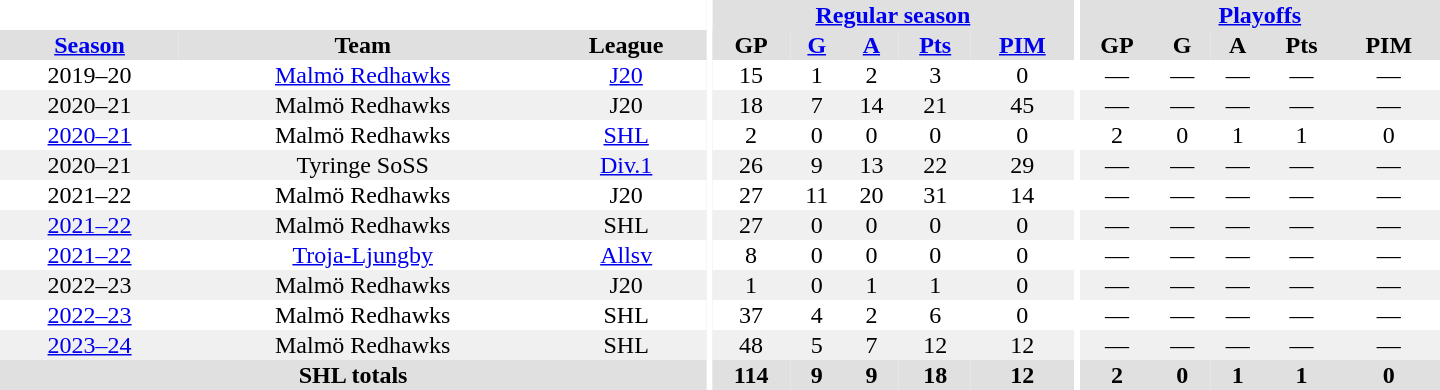<table border="0" cellpadding="1" cellspacing="0" style="text-align:center; width:60em">
<tr bgcolor="#e0e0e0">
<th colspan="3" bgcolor="#ffffff"></th>
<th rowspan="99" bgcolor="#ffffff"></th>
<th colspan="5"><a href='#'>Regular season</a></th>
<th rowspan="99" bgcolor="#ffffff"></th>
<th colspan="5"><a href='#'>Playoffs</a></th>
</tr>
<tr bgcolor="#e0e0e0">
<th><a href='#'>Season</a></th>
<th>Team</th>
<th>League</th>
<th>GP</th>
<th><a href='#'>G</a></th>
<th><a href='#'>A</a></th>
<th><a href='#'>Pts</a></th>
<th><a href='#'>PIM</a></th>
<th>GP</th>
<th>G</th>
<th>A</th>
<th>Pts</th>
<th>PIM</th>
</tr>
<tr>
<td>2019–20</td>
<td><a href='#'>Malmö Redhawks</a></td>
<td><a href='#'>J20</a></td>
<td>15</td>
<td>1</td>
<td>2</td>
<td>3</td>
<td>0</td>
<td>—</td>
<td>—</td>
<td>—</td>
<td>—</td>
<td>—</td>
</tr>
<tr bgcolor="#f0f0f0">
<td>2020–21</td>
<td>Malmö Redhawks</td>
<td>J20</td>
<td>18</td>
<td>7</td>
<td>14</td>
<td>21</td>
<td>45</td>
<td>—</td>
<td>—</td>
<td>—</td>
<td>—</td>
<td>—</td>
</tr>
<tr>
<td><a href='#'>2020–21</a></td>
<td>Malmö Redhawks</td>
<td><a href='#'>SHL</a></td>
<td>2</td>
<td>0</td>
<td>0</td>
<td>0</td>
<td>0</td>
<td>2</td>
<td>0</td>
<td>1</td>
<td>1</td>
<td>0</td>
</tr>
<tr bgcolor="#f0f0f0">
<td>2020–21</td>
<td>Tyringe SoSS</td>
<td><a href='#'>Div.1</a></td>
<td>26</td>
<td>9</td>
<td>13</td>
<td>22</td>
<td>29</td>
<td>—</td>
<td>—</td>
<td>—</td>
<td>—</td>
<td>—</td>
</tr>
<tr>
<td>2021–22</td>
<td>Malmö Redhawks</td>
<td>J20</td>
<td>27</td>
<td>11</td>
<td>20</td>
<td>31</td>
<td>14</td>
<td>—</td>
<td>—</td>
<td>—</td>
<td>—</td>
<td>—</td>
</tr>
<tr bgcolor="#f0f0f0">
<td><a href='#'>2021–22</a></td>
<td>Malmö Redhawks</td>
<td>SHL</td>
<td>27</td>
<td>0</td>
<td>0</td>
<td>0</td>
<td>0</td>
<td>—</td>
<td>—</td>
<td>—</td>
<td>—</td>
<td>—</td>
</tr>
<tr>
<td><a href='#'>2021–22</a></td>
<td><a href='#'>Troja-Ljungby</a></td>
<td><a href='#'>Allsv</a></td>
<td>8</td>
<td>0</td>
<td>0</td>
<td>0</td>
<td>0</td>
<td>—</td>
<td>—</td>
<td>—</td>
<td>—</td>
<td>—</td>
</tr>
<tr bgcolor="#f0f0f0">
<td>2022–23</td>
<td>Malmö Redhawks</td>
<td>J20</td>
<td>1</td>
<td>0</td>
<td>1</td>
<td>1</td>
<td>0</td>
<td>—</td>
<td>—</td>
<td>—</td>
<td>—</td>
<td>—</td>
</tr>
<tr>
<td><a href='#'>2022–23</a></td>
<td>Malmö Redhawks</td>
<td>SHL</td>
<td>37</td>
<td>4</td>
<td>2</td>
<td>6</td>
<td>0</td>
<td>—</td>
<td>—</td>
<td>—</td>
<td>—</td>
<td>—</td>
</tr>
<tr bgcolor="#f0f0f0">
<td><a href='#'>2023–24</a></td>
<td>Malmö Redhawks</td>
<td>SHL</td>
<td>48</td>
<td>5</td>
<td>7</td>
<td>12</td>
<td>12</td>
<td>—</td>
<td>—</td>
<td>—</td>
<td>—</td>
<td>—</td>
</tr>
<tr style="background:#e0e0e0;">
<th colspan="3">SHL totals</th>
<th>114</th>
<th>9</th>
<th>9</th>
<th>18</th>
<th>12</th>
<th>2</th>
<th>0</th>
<th>1</th>
<th>1</th>
<th>0</th>
</tr>
</table>
